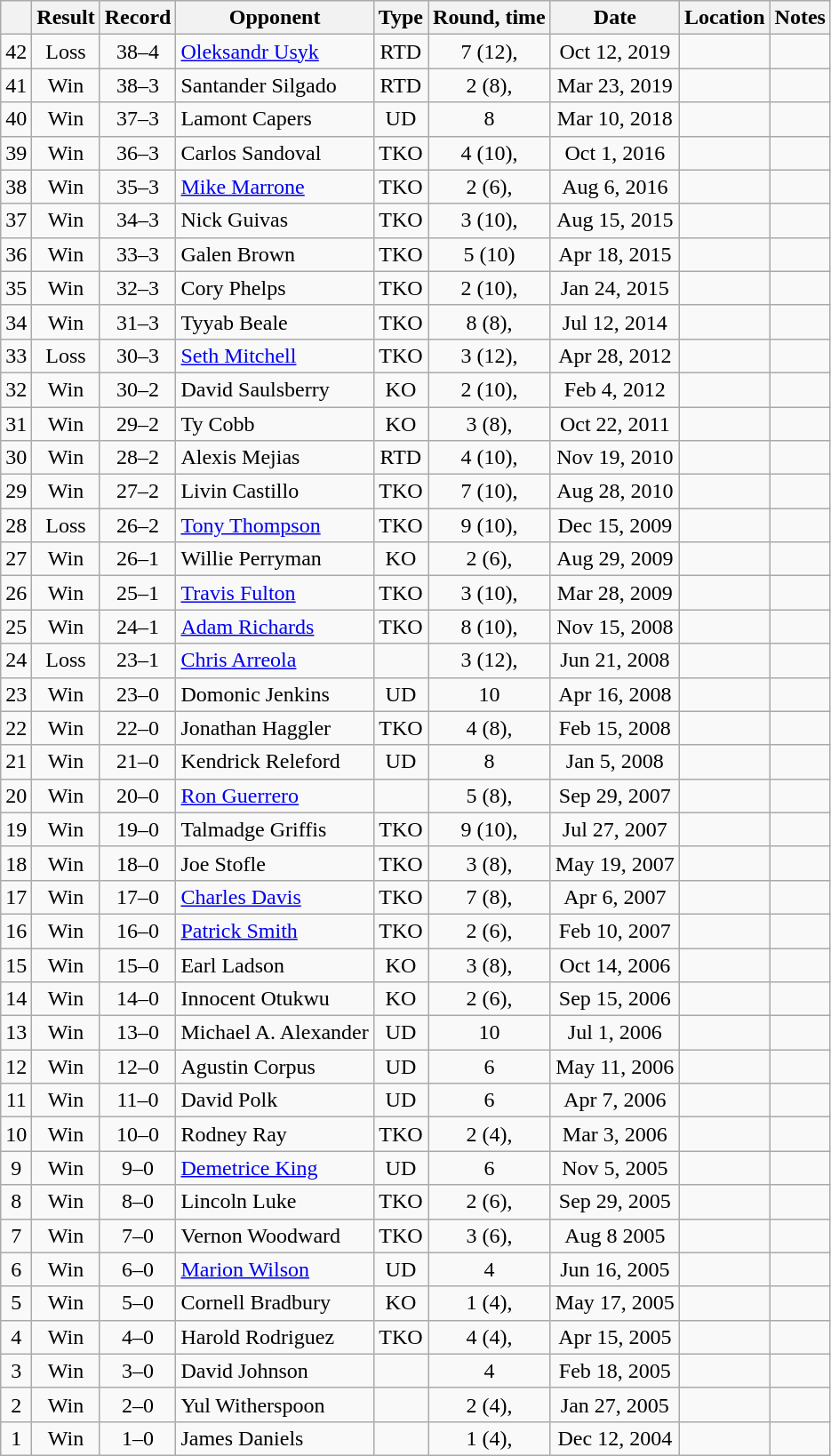<table class="wikitable" style="text-align:center">
<tr>
<th></th>
<th>Result</th>
<th>Record</th>
<th>Opponent</th>
<th>Type</th>
<th>Round, time</th>
<th>Date</th>
<th>Location</th>
<th>Notes</th>
</tr>
<tr>
<td>42</td>
<td>Loss</td>
<td>38–4</td>
<td style="text-align:left;"><a href='#'>Oleksandr Usyk</a></td>
<td>RTD</td>
<td>7 (12), </td>
<td>Oct 12, 2019</td>
<td style="text-align:left;"></td>
<td></td>
</tr>
<tr>
<td>41</td>
<td>Win</td>
<td>38–3</td>
<td style="text-align:left;">Santander Silgado</td>
<td>RTD</td>
<td>2 (8), </td>
<td>Mar 23, 2019</td>
<td style="text-align:left;"></td>
<td></td>
</tr>
<tr>
<td>40</td>
<td>Win</td>
<td>37–3</td>
<td style="text-align:left;">Lamont Capers</td>
<td>UD</td>
<td>8</td>
<td>Mar 10, 2018</td>
<td style="text-align:left;"></td>
<td></td>
</tr>
<tr>
<td>39</td>
<td>Win</td>
<td>36–3</td>
<td style="text-align:left;">Carlos Sandoval</td>
<td>TKO</td>
<td>4 (10), </td>
<td>Oct 1, 2016</td>
<td style="text-align:left;"></td>
<td></td>
</tr>
<tr>
<td>38</td>
<td>Win</td>
<td>35–3</td>
<td style="text-align:left;"><a href='#'>Mike Marrone</a></td>
<td>TKO</td>
<td>2 (6), </td>
<td>Aug 6, 2016</td>
<td style="text-align:left;"></td>
<td></td>
</tr>
<tr>
<td>37</td>
<td>Win</td>
<td>34–3</td>
<td style="text-align:left;">Nick Guivas</td>
<td>TKO</td>
<td>3 (10), </td>
<td>Aug 15, 2015</td>
<td style="text-align:left;"></td>
<td></td>
</tr>
<tr>
<td>36</td>
<td>Win</td>
<td>33–3</td>
<td style="text-align:left;">Galen Brown</td>
<td>TKO</td>
<td>5 (10)</td>
<td>Apr 18, 2015</td>
<td style="text-align:left;"></td>
<td></td>
</tr>
<tr>
<td>35</td>
<td>Win</td>
<td>32–3</td>
<td style="text-align:left;">Cory Phelps</td>
<td>TKO</td>
<td>2 (10), </td>
<td>Jan 24, 2015</td>
<td style="text-align:left;"></td>
<td></td>
</tr>
<tr>
<td>34</td>
<td>Win</td>
<td>31–3</td>
<td style="text-align:left;">Tyyab Beale</td>
<td>TKO</td>
<td>8 (8), </td>
<td>Jul 12, 2014</td>
<td style="text-align:left;"></td>
<td></td>
</tr>
<tr>
<td>33</td>
<td>Loss</td>
<td>30–3</td>
<td style="text-align:left;"><a href='#'>Seth Mitchell</a></td>
<td>TKO</td>
<td>3 (12), </td>
<td>Apr 28, 2012</td>
<td style="text-align:left;"></td>
<td style="text-align:left;"></td>
</tr>
<tr>
<td>32</td>
<td>Win</td>
<td>30–2</td>
<td style="text-align:left;">David Saulsberry</td>
<td>KO</td>
<td>2 (10), </td>
<td>Feb 4, 2012</td>
<td style="text-align:left;"></td>
<td style="text-align:left;"></td>
</tr>
<tr>
<td>31</td>
<td>Win</td>
<td>29–2</td>
<td style="text-align:left;">Ty Cobb</td>
<td>KO</td>
<td>3 (8), </td>
<td>Oct 22, 2011</td>
<td style="text-align:left;"></td>
<td></td>
</tr>
<tr>
<td>30</td>
<td>Win</td>
<td>28–2</td>
<td style="text-align:left;">Alexis Mejias</td>
<td>RTD</td>
<td>4 (10), </td>
<td>Nov 19, 2010</td>
<td style="text-align:left;"></td>
<td></td>
</tr>
<tr>
<td>29</td>
<td>Win</td>
<td>27–2</td>
<td style="text-align:left;">Livin Castillo</td>
<td>TKO</td>
<td>7 (10), </td>
<td>Aug 28, 2010</td>
<td style="text-align:left;"></td>
<td></td>
</tr>
<tr>
<td>28</td>
<td>Loss</td>
<td>26–2</td>
<td style="text-align:left;"><a href='#'>Tony Thompson</a></td>
<td>TKO</td>
<td>9 (10), </td>
<td>Dec 15, 2009</td>
<td style="text-align:left;"></td>
<td></td>
</tr>
<tr>
<td>27</td>
<td>Win</td>
<td>26–1</td>
<td style="text-align:left;">Willie Perryman</td>
<td>KO</td>
<td>2 (6), </td>
<td>Aug 29, 2009</td>
<td style="text-align:left;"></td>
<td></td>
</tr>
<tr>
<td>26</td>
<td>Win</td>
<td>25–1</td>
<td style="text-align:left;"><a href='#'>Travis Fulton</a></td>
<td>TKO</td>
<td>3 (10), </td>
<td>Mar 28, 2009</td>
<td style="text-align:left;"></td>
<td></td>
</tr>
<tr>
<td>25</td>
<td>Win</td>
<td>24–1</td>
<td style="text-align:left;"><a href='#'>Adam Richards</a></td>
<td>TKO</td>
<td>8 (10), </td>
<td>Nov 15, 2008</td>
<td style="text-align:left;"></td>
<td></td>
</tr>
<tr>
<td>24</td>
<td>Loss</td>
<td>23–1</td>
<td style="text-align:left;"><a href='#'>Chris Arreola</a></td>
<td></td>
<td>3 (12), </td>
<td>Jun 21, 2008</td>
<td style="text-align:left;"></td>
<td style="text-align:left;"></td>
</tr>
<tr>
<td>23</td>
<td>Win</td>
<td>23–0</td>
<td style="text-align:left;">Domonic Jenkins</td>
<td>UD</td>
<td>10</td>
<td>Apr 16, 2008</td>
<td style="text-align:left;"></td>
<td></td>
</tr>
<tr>
<td>22</td>
<td>Win</td>
<td>22–0</td>
<td style="text-align:left;">Jonathan Haggler</td>
<td>TKO</td>
<td>4 (8), </td>
<td>Feb 15, 2008</td>
<td style="text-align:left;"></td>
<td></td>
</tr>
<tr>
<td>21</td>
<td>Win</td>
<td>21–0</td>
<td style="text-align:left;">Kendrick Releford</td>
<td>UD</td>
<td>8</td>
<td>Jan 5, 2008</td>
<td style="text-align:left;"></td>
<td></td>
</tr>
<tr>
<td>20</td>
<td>Win</td>
<td>20–0</td>
<td style="text-align:left;"><a href='#'>Ron Guerrero</a></td>
<td></td>
<td>5 (8), </td>
<td>Sep 29, 2007</td>
<td style="text-align:left;"></td>
<td></td>
</tr>
<tr>
<td>19</td>
<td>Win</td>
<td>19–0</td>
<td style="text-align:left;">Talmadge Griffis</td>
<td>TKO</td>
<td>9 (10), </td>
<td>Jul 27, 2007</td>
<td style="text-align:left;"></td>
<td></td>
</tr>
<tr>
<td>18</td>
<td>Win</td>
<td>18–0</td>
<td style="text-align:left;">Joe Stofle</td>
<td>TKO</td>
<td>3 (8), </td>
<td>May 19, 2007</td>
<td style="text-align:left;"></td>
<td></td>
</tr>
<tr>
<td>17</td>
<td>Win</td>
<td>17–0</td>
<td style="text-align:left;"><a href='#'>Charles Davis</a></td>
<td>TKO</td>
<td>7 (8), </td>
<td>Apr 6, 2007</td>
<td style="text-align:left;"></td>
<td></td>
</tr>
<tr>
<td>16</td>
<td>Win</td>
<td>16–0</td>
<td style="text-align:left;"><a href='#'>Patrick Smith</a></td>
<td>TKO</td>
<td>2 (6), </td>
<td>Feb 10, 2007</td>
<td style="text-align:left;"></td>
<td></td>
</tr>
<tr>
<td>15</td>
<td>Win</td>
<td>15–0</td>
<td style="text-align:left;">Earl Ladson</td>
<td>KO</td>
<td>3 (8), </td>
<td>Oct 14, 2006</td>
<td style="text-align:left;"></td>
<td></td>
</tr>
<tr>
<td>14</td>
<td>Win</td>
<td>14–0</td>
<td style="text-align:left;">Innocent Otukwu</td>
<td>KO</td>
<td>2 (6), </td>
<td>Sep 15, 2006</td>
<td style="text-align:left;"></td>
<td></td>
</tr>
<tr>
<td>13</td>
<td>Win</td>
<td>13–0</td>
<td style="text-align:left;">Michael A. Alexander</td>
<td>UD</td>
<td>10</td>
<td>Jul 1, 2006</td>
<td style="text-align:left;"></td>
<td></td>
</tr>
<tr>
<td>12</td>
<td>Win</td>
<td>12–0</td>
<td style="text-align:left;">Agustin Corpus</td>
<td>UD</td>
<td>6</td>
<td>May 11, 2006</td>
<td style="text-align:left;"></td>
<td></td>
</tr>
<tr>
<td>11</td>
<td>Win</td>
<td>11–0</td>
<td style="text-align:left;">David Polk</td>
<td>UD</td>
<td>6</td>
<td>Apr 7, 2006</td>
<td style="text-align:left;"></td>
<td></td>
</tr>
<tr>
<td>10</td>
<td>Win</td>
<td>10–0</td>
<td style="text-align:left;">Rodney Ray</td>
<td>TKO</td>
<td>2 (4), </td>
<td>Mar 3, 2006</td>
<td style="text-align:left;"></td>
<td></td>
</tr>
<tr>
<td>9</td>
<td>Win</td>
<td>9–0</td>
<td style="text-align:left;"><a href='#'>Demetrice King</a></td>
<td>UD</td>
<td>6</td>
<td>Nov 5, 2005</td>
<td style="text-align:left;"></td>
<td></td>
</tr>
<tr>
<td>8</td>
<td>Win</td>
<td>8–0</td>
<td style="text-align:left;">Lincoln Luke</td>
<td>TKO</td>
<td>2 (6), </td>
<td>Sep 29, 2005</td>
<td style="text-align:left;"></td>
<td></td>
</tr>
<tr>
<td>7</td>
<td>Win</td>
<td>7–0</td>
<td style="text-align:left;">Vernon Woodward</td>
<td>TKO</td>
<td>3 (6), </td>
<td>Aug 8 2005</td>
<td style="text-align:left;"></td>
<td></td>
</tr>
<tr>
<td>6</td>
<td>Win</td>
<td>6–0</td>
<td style="text-align:left;"><a href='#'>Marion Wilson</a></td>
<td>UD</td>
<td>4</td>
<td>Jun 16, 2005</td>
<td style="text-align:left;"></td>
<td></td>
</tr>
<tr>
<td>5</td>
<td>Win</td>
<td>5–0</td>
<td style="text-align:left;">Cornell Bradbury</td>
<td>KO</td>
<td>1 (4), </td>
<td>May 17, 2005</td>
<td style="text-align:left;"></td>
<td></td>
</tr>
<tr>
<td>4</td>
<td>Win</td>
<td>4–0</td>
<td style="text-align:left;">Harold Rodriguez</td>
<td>TKO</td>
<td>4 (4), </td>
<td>Apr 15, 2005</td>
<td style="text-align:left;"></td>
<td></td>
</tr>
<tr>
<td>3</td>
<td>Win</td>
<td>3–0</td>
<td style="text-align:left;">David Johnson</td>
<td></td>
<td>4</td>
<td>Feb 18, 2005</td>
<td style="text-align:left;"></td>
<td></td>
</tr>
<tr>
<td>2</td>
<td>Win</td>
<td>2–0</td>
<td style="text-align:left;">Yul Witherspoon</td>
<td></td>
<td>2 (4), </td>
<td>Jan 27, 2005</td>
<td style="text-align:left;"></td>
<td></td>
</tr>
<tr>
<td>1</td>
<td>Win</td>
<td>1–0</td>
<td style="text-align:left;">James Daniels</td>
<td></td>
<td>1 (4), </td>
<td>Dec 12, 2004</td>
<td style="text-align:left;"></td>
<td></td>
</tr>
</table>
